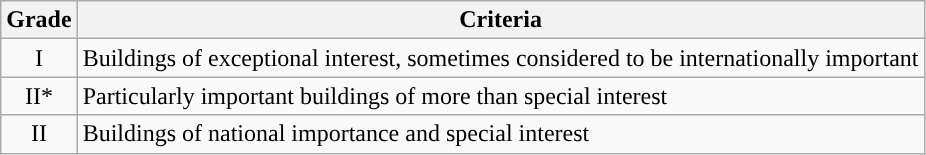<table class="wikitable">
<tr>
<th>Grade</th>
<th>Criteria</th>
</tr>
<tr>
<td align="center" >I</td>
<td>Buildings of exceptional interest, sometimes considered to be internationally important</td>
</tr>
<tr>
<td align="center" >II*</td>
<td>Particularly important buildings of more than special interest</td>
</tr>
<tr>
<td align="center" >II</td>
<td>Buildings of national importance and special interest</td>
</tr>
</table>
